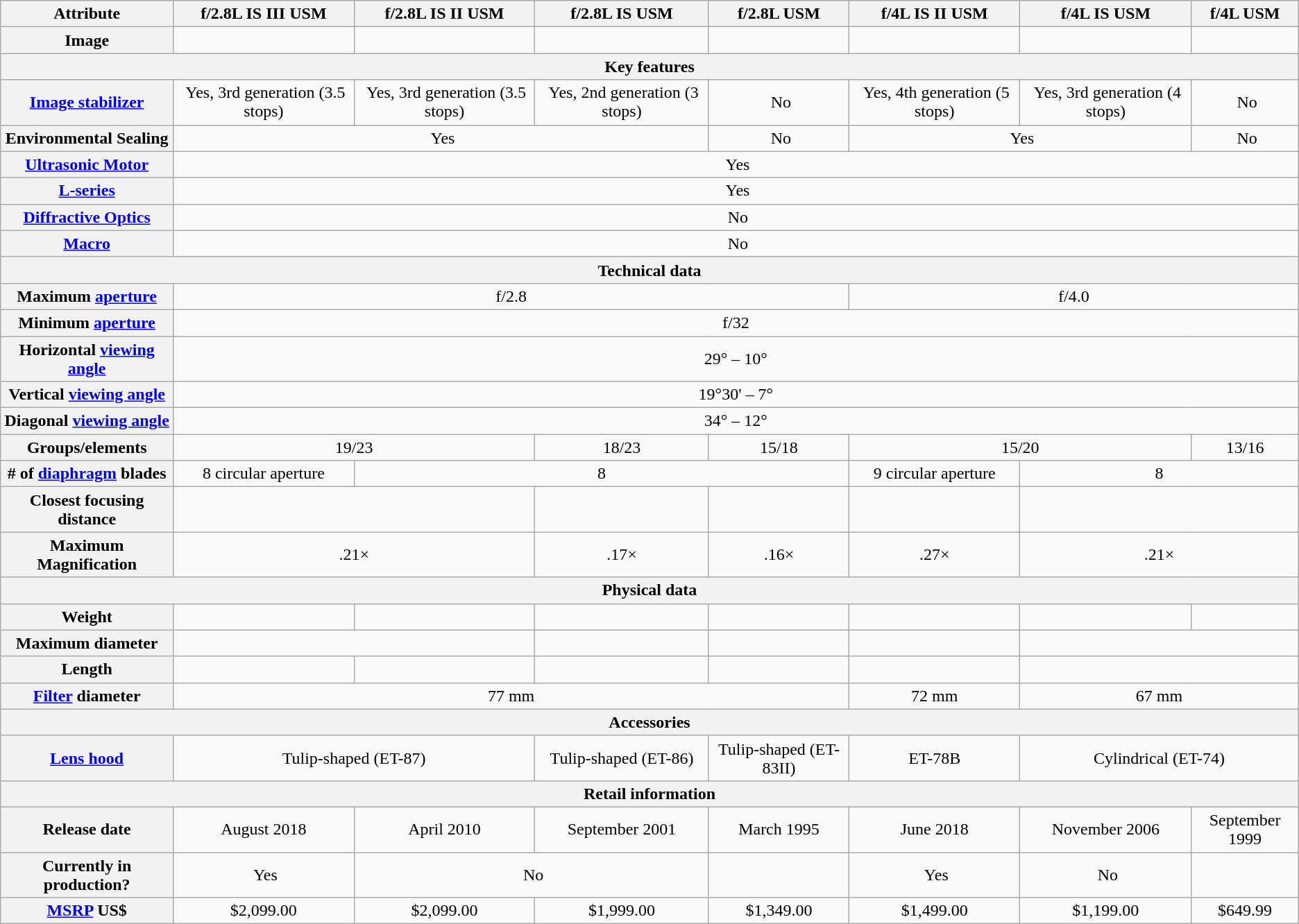<table class="wikitable" style="text-align:center">
<tr>
<th>Attribute</th>
<th>f/2.8L IS III USM</th>
<th>f/2.8L IS II USM</th>
<th>f/2.8L IS USM</th>
<th>f/2.8L USM</th>
<th>f/4L IS II USM</th>
<th>f/4L IS USM</th>
<th>f/4L USM</th>
</tr>
<tr>
<th>Image</th>
<td></td>
<td></td>
<td></td>
<td></td>
<td></td>
<td></td>
<td></td>
</tr>
<tr>
<th colspan=8>Key features</th>
</tr>
<tr>
<th><a href='#'>Image stabilizer</a></th>
<td> Yes, 3rd generation (3.5 stops)</td>
<td> Yes, 3rd generation (3.5 stops)</td>
<td> Yes, 2nd generation (3 stops)</td>
<td> No</td>
<td> Yes, 4th generation (5 stops)</td>
<td> Yes, 3rd generation (4 stops)</td>
<td> No</td>
</tr>
<tr>
<th>Environmental Sealing</th>
<td colspan=3> Yes</td>
<td> No</td>
<td colspan=2> Yes</td>
<td> No</td>
</tr>
<tr>
<th><a href='#'>Ultrasonic Motor</a></th>
<td colspan=7> Yes</td>
</tr>
<tr>
<th><a href='#'>L-series</a></th>
<td colspan=7> Yes</td>
</tr>
<tr>
<th><a href='#'>Diffractive Optics</a></th>
<td colspan=7> No</td>
</tr>
<tr>
<th><a href='#'>Macro</a></th>
<td colspan=7> No</td>
</tr>
<tr>
<th colspan=8>Technical data</th>
</tr>
<tr>
<th>Maximum <a href='#'>aperture</a></th>
<td colspan=4>f/2.8</td>
<td colspan=3>f/4.0</td>
</tr>
<tr>
<th>Minimum <a href='#'>aperture</a></th>
<td colspan=7>f/32</td>
</tr>
<tr>
<th>Horizontal <a href='#'>viewing angle</a></th>
<td colspan=7>29° – 10°</td>
</tr>
<tr>
<th>Vertical <a href='#'>viewing angle</a></th>
<td colspan=7>19°30' – 7°</td>
</tr>
<tr>
<th>Diagonal <a href='#'>viewing angle</a></th>
<td colspan=7>34° – 12°</td>
</tr>
<tr>
<th>Groups/elements</th>
<td colspan=2>19/23</td>
<td>18/23</td>
<td>15/18</td>
<td colspan=2>15/20</td>
<td>13/16</td>
</tr>
<tr>
<th># of <a href='#'>diaphragm</a> blades</th>
<td colspan=1>8 circular aperture</td>
<td colspan=3>8</td>
<td colspan=1>9 circular aperture</td>
<td colspan=2>8</td>
</tr>
<tr>
<th>Closest focusing distance</th>
<td colspan=2></td>
<td></td>
<td></td>
<td></td>
<td colspan=2></td>
</tr>
<tr>
<th>Maximum Magnification</th>
<td colspan=2>.21×</td>
<td>.17×</td>
<td>.16×</td>
<td>.27×</td>
<td colspan=2>.21×</td>
</tr>
<tr>
<th colspan=8>Physical data</th>
</tr>
<tr>
<th>Weight</th>
<td></td>
<td></td>
<td></td>
<td></td>
<td></td>
<td></td>
<td></td>
</tr>
<tr>
<th>Maximum diameter</th>
<td colspan=2></td>
<td></td>
<td></td>
<td></td>
<td colspan=2></td>
</tr>
<tr>
<th>Length</th>
<td></td>
<td></td>
<td></td>
<td></td>
<td></td>
<td colspan=2></td>
</tr>
<tr>
<th><a href='#'>Filter</a> diameter</th>
<td colspan=4>77 mm</td>
<td colspan=1>72 mm</td>
<td colspan=2>67 mm</td>
</tr>
<tr>
<th colspan=8>Accessories</th>
</tr>
<tr>
<th><a href='#'>Lens hood</a></th>
<td colspan=2>Tulip-shaped (ET-87)</td>
<td>Tulip-shaped (ET-86)</td>
<td>Tulip-shaped (ET-83II)</td>
<td>ET-78B</td>
<td colspan=2>Cylindrical (ET-74)</td>
</tr>
<tr>
<th colspan=8>Retail information</th>
</tr>
<tr>
<th>Release date</th>
<td>August 2018</td>
<td>April 2010</td>
<td>September 2001</td>
<td>March 1995</td>
<td>June 2018</td>
<td>November 2006</td>
<td>September 1999</td>
</tr>
<tr>
<th>Currently in production?</th>
<td colspan=1> Yes</td>
<td colspan=2> No</td>
<td></td>
<td> Yes</td>
<td colspan="1"> No</td>
<td colspan=1></td>
</tr>
<tr>
<th><a href='#'>MSRP</a> US$</th>
<td>$2,099.00</td>
<td>$2,099.00</td>
<td>$1,999.00</td>
<td>$1,349.00</td>
<td>$1,499.00</td>
<td>$1,199.00</td>
<td>$649.99</td>
</tr>
</table>
